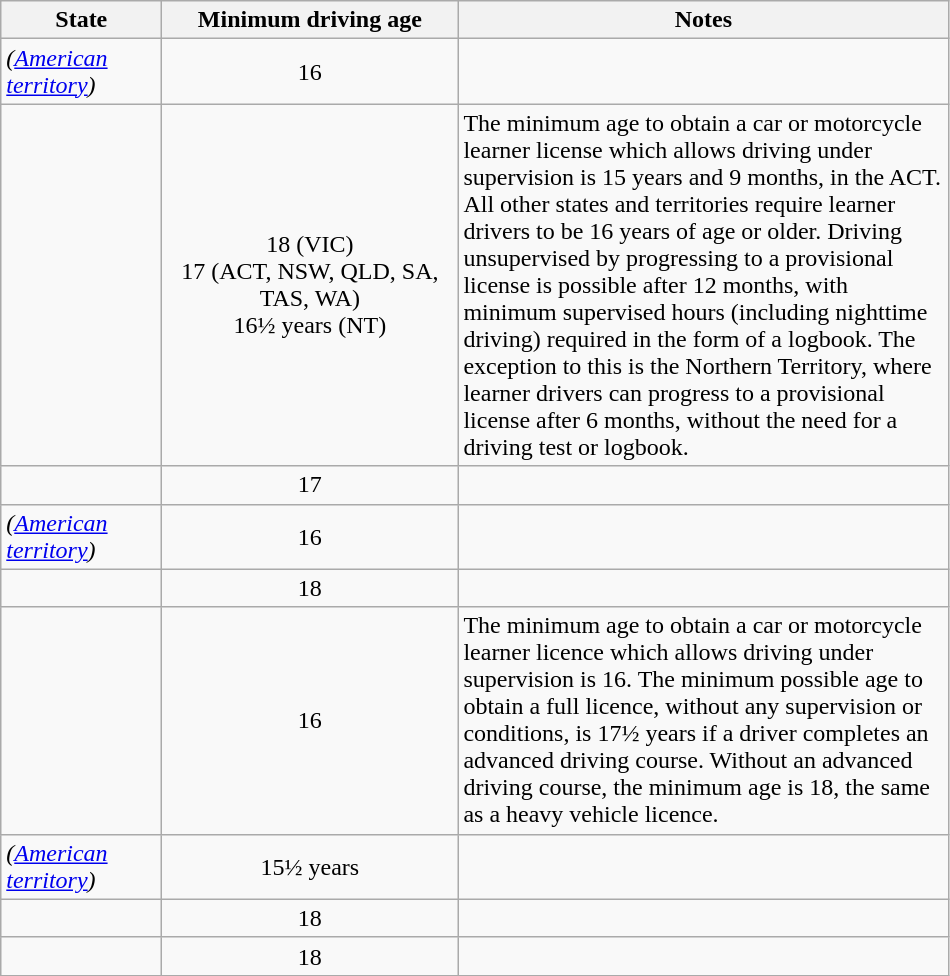<table class="wikitable sortable">
<tr>
<th width="100">State</th>
<th width="190">Minimum driving age</th>
<th width="320">Notes</th>
</tr>
<tr>
<td><em> (<a href='#'>American territory</a>)</em></td>
<td style="text-align:center;">16</td>
<td></td>
</tr>
<tr>
<td></td>
<td style="text-align:center;">18 (VIC)<br> 17 (ACT, NSW, QLD, SA, TAS, WA)<br> 16½ years (NT)</td>
<td>The minimum age to obtain a car or motorcycle learner license which allows driving under supervision is 15 years and 9 months, in the ACT. All other states and territories require learner drivers to be 16 years of age or older. Driving unsupervised by progressing to a provisional license is possible after 12 months, with minimum supervised hours (including nighttime driving) required in the form of a logbook. The exception to this is the Northern Territory, where learner drivers can progress to a provisional license after 6 months, without the need for a driving test or logbook.</td>
</tr>
<tr>
<td></td>
<td style="text-align:center;">17</td>
<td></td>
</tr>
<tr>
<td><em> (<a href='#'>American territory</a>)</em></td>
<td style="text-align:center;">16</td>
<td></td>
</tr>
<tr>
<td></td>
<td style="text-align:center;">18</td>
<td></td>
</tr>
<tr>
<td></td>
<td style="text-align:center;">16</td>
<td>The minimum age to obtain a car or motorcycle learner licence which allows driving under supervision is 16. The minimum possible age to obtain a full licence, without any supervision or conditions, is 17½ years if a driver completes an advanced driving course. Without an advanced driving course, the minimum age is 18, the same as a heavy vehicle licence.</td>
</tr>
<tr>
<td><em> (<a href='#'>American territory</a>)</em></td>
<td style="text-align:center;">15½ years</td>
<td></td>
</tr>
<tr>
<td></td>
<td style="text-align:center;">18</td>
<td></td>
</tr>
<tr>
<td></td>
<td style="text-align:center;">18</td>
<td></td>
</tr>
</table>
